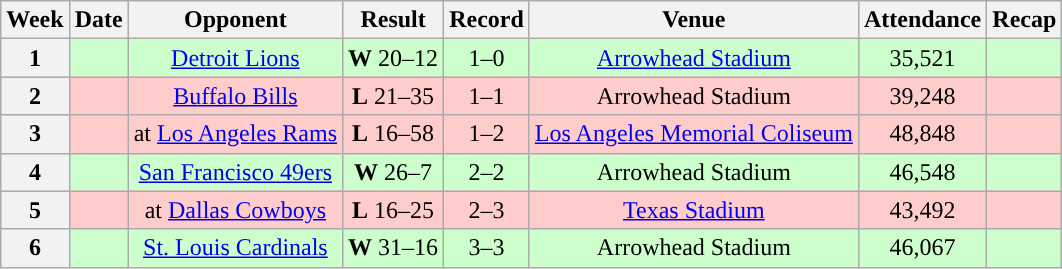<table class="wikitable" style="text-align:center">
<tr>
<th>Week</th>
<th>Date</th>
<th>Opponent</th>
<th>Result</th>
<th>Record</th>
<th>Venue</th>
<th>Attendance</th>
<th>Recap</th>
</tr>
<tr style="background:#cfc">
<th>1</th>
<td></td>
<td><a href='#'>Detroit Lions</a></td>
<td><strong>W</strong> 20–12</td>
<td>1–0</td>
<td><a href='#'>Arrowhead Stadium</a></td>
<td>35,521</td>
<td></td>
</tr>
<tr style="background:#fcc">
<th>2</th>
<td></td>
<td><a href='#'>Buffalo Bills</a></td>
<td><strong>L</strong> 21–35</td>
<td>1–1</td>
<td>Arrowhead Stadium</td>
<td>39,248</td>
<td></td>
</tr>
<tr style="background:#fcc">
<th>3</th>
<td></td>
<td>at <a href='#'>Los Angeles Rams</a></td>
<td><strong>L</strong> 16–58</td>
<td>1–2</td>
<td><a href='#'>Los Angeles Memorial Coliseum</a></td>
<td>48,848</td>
<td></td>
</tr>
<tr style="background:#cfc">
<th>4</th>
<td></td>
<td><a href='#'>San Francisco 49ers</a></td>
<td><strong>W</strong> 26–7</td>
<td>2–2</td>
<td>Arrowhead Stadium</td>
<td>46,548</td>
<td></td>
</tr>
<tr style="background:#fcc">
<th>5</th>
<td></td>
<td>at <a href='#'>Dallas Cowboys</a></td>
<td><strong>L</strong> 16–25</td>
<td>2–3</td>
<td><a href='#'>Texas Stadium</a></td>
<td>43,492</td>
<td></td>
</tr>
<tr style="background:#cfc">
<th>6</th>
<td></td>
<td><a href='#'>St. Louis Cardinals</a></td>
<td><strong>W</strong> 31–16</td>
<td>3–3</td>
<td>Arrowhead Stadium</td>
<td>46,067</td>
<td></td>
</tr>
</table>
